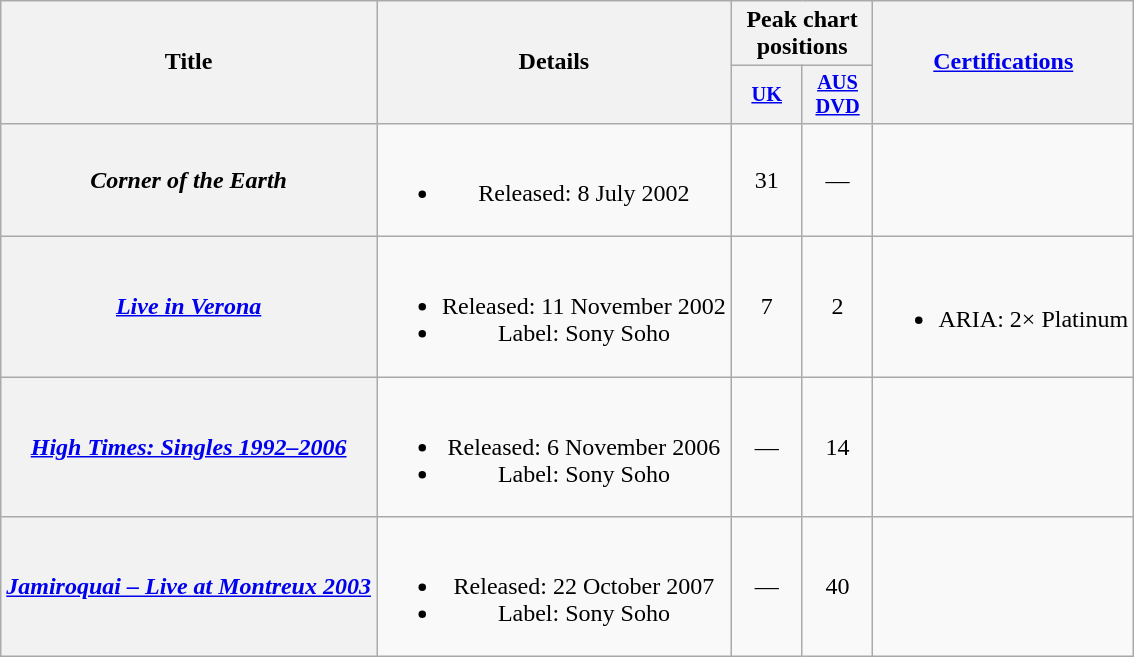<table class="wikitable plainrowheaders" style="text-align:center">
<tr>
<th rowspan="2">Title</th>
<th rowspan="2">Details</th>
<th colspan="2">Peak chart positions</th>
<th rowspan="2"><a href='#'>Certifications</a></th>
</tr>
<tr>
<th style="width:3em;font-size:85%"><a href='#'>UK</a><br></th>
<th style="width:3em;font-size:85%"><a href='#'>AUS<br>DVD</a><br></th>
</tr>
<tr>
<th scope="row"><em>Corner of the Earth</em></th>
<td><br><ul><li>Released: 8 July 2002</li></ul></td>
<td>31</td>
<td>—</td>
<td></td>
</tr>
<tr>
<th scope="row"><em><a href='#'>Live in Verona</a></em></th>
<td><br><ul><li>Released: 11 November 2002</li><li>Label: Sony Soho</li></ul></td>
<td>7</td>
<td>2</td>
<td><br><ul><li>ARIA: 2× Platinum</li></ul></td>
</tr>
<tr>
<th scope="row"><em><a href='#'>High Times: Singles 1992–2006</a></em></th>
<td><br><ul><li>Released: 6 November 2006</li><li>Label: Sony Soho</li></ul></td>
<td>—</td>
<td>14</td>
<td></td>
</tr>
<tr>
<th scope="row"><em><a href='#'>Jamiroquai – Live at Montreux 2003</a></em></th>
<td><br><ul><li>Released: 22 October 2007</li><li>Label: Sony Soho</li></ul></td>
<td>—</td>
<td>40</td>
<td></td>
</tr>
</table>
